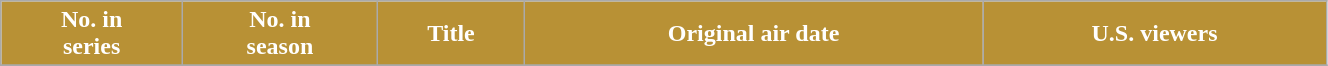<table class="wikitable plainrowheaders" width="70%">
<tr>
<th scope="col" style="background-color: #B89135; color: #FFFFFF;">No. in<br>series</th>
<th scope="col" style="background-color: #B89135; color: #FFFFFF;">No. in<br>season</th>
<th scope="col" style="background-color: #B89135; color: #FFFFFF;">Title</th>
<th scope="col" style="background-color: #B89135; color: #FFFFFF;">Original air date</th>
<th scope="col" style="background-color: #B89135; color: #FFFFFF;">U.S. viewers</th>
</tr>
<tr>
</tr>
</table>
